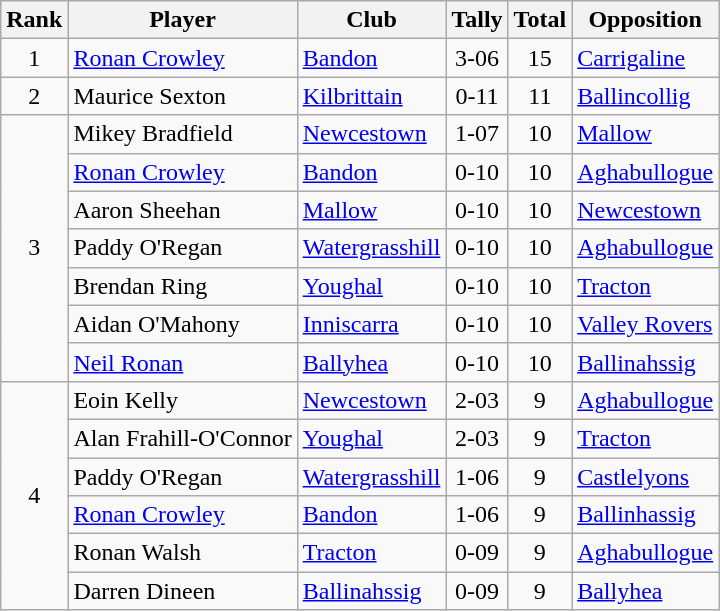<table class="wikitable">
<tr>
<th>Rank</th>
<th>Player</th>
<th>Club</th>
<th>Tally</th>
<th>Total</th>
<th>Opposition</th>
</tr>
<tr>
<td rowspan="1" style="text-align:center;">1</td>
<td><a href='#'>Ronan Crowley</a></td>
<td><a href='#'>Bandon</a></td>
<td align=center>3-06</td>
<td align=center>15</td>
<td><a href='#'>Carrigaline</a></td>
</tr>
<tr>
<td rowspan="1" style="text-align:center;">2</td>
<td>Maurice Sexton</td>
<td><a href='#'>Kilbrittain</a></td>
<td align=center>0-11</td>
<td align=center>11</td>
<td><a href='#'>Ballincollig</a></td>
</tr>
<tr>
<td rowspan="7" style="text-align:center;">3</td>
<td>Mikey Bradfield</td>
<td><a href='#'>Newcestown</a></td>
<td align=center>1-07</td>
<td align=center>10</td>
<td><a href='#'>Mallow</a></td>
</tr>
<tr>
<td><a href='#'>Ronan Crowley</a></td>
<td><a href='#'>Bandon</a></td>
<td align=center>0-10</td>
<td align=center>10</td>
<td><a href='#'>Aghabullogue</a></td>
</tr>
<tr>
<td>Aaron Sheehan</td>
<td><a href='#'>Mallow</a></td>
<td align=center>0-10</td>
<td align=center>10</td>
<td><a href='#'>Newcestown</a></td>
</tr>
<tr>
<td>Paddy O'Regan</td>
<td><a href='#'>Watergrasshill</a></td>
<td align=center>0-10</td>
<td align=center>10</td>
<td><a href='#'>Aghabullogue</a></td>
</tr>
<tr>
<td>Brendan Ring</td>
<td><a href='#'>Youghal</a></td>
<td align=center>0-10</td>
<td align=center>10</td>
<td><a href='#'>Tracton</a></td>
</tr>
<tr>
<td>Aidan O'Mahony</td>
<td><a href='#'>Inniscarra</a></td>
<td align=center>0-10</td>
<td align=center>10</td>
<td><a href='#'>Valley Rovers</a></td>
</tr>
<tr>
<td><a href='#'>Neil Ronan</a></td>
<td><a href='#'>Ballyhea</a></td>
<td align=center>0-10</td>
<td align=center>10</td>
<td><a href='#'>Ballinahssig</a></td>
</tr>
<tr>
<td rowspan="6" style="text-align:center;">4</td>
<td>Eoin Kelly</td>
<td><a href='#'>Newcestown</a></td>
<td align=center>2-03</td>
<td align=center>9</td>
<td><a href='#'>Aghabullogue</a></td>
</tr>
<tr>
<td>Alan Frahill-O'Connor</td>
<td><a href='#'>Youghal</a></td>
<td align=center>2-03</td>
<td align=center>9</td>
<td><a href='#'>Tracton</a></td>
</tr>
<tr>
<td>Paddy O'Regan</td>
<td><a href='#'>Watergrasshill</a></td>
<td align=center>1-06</td>
<td align=center>9</td>
<td><a href='#'>Castlelyons</a></td>
</tr>
<tr>
<td><a href='#'>Ronan Crowley</a></td>
<td><a href='#'>Bandon</a></td>
<td align=center>1-06</td>
<td align=center>9</td>
<td><a href='#'>Ballinhassig</a></td>
</tr>
<tr>
<td>Ronan Walsh</td>
<td><a href='#'>Tracton</a></td>
<td align=center>0-09</td>
<td align=center>9</td>
<td><a href='#'>Aghabullogue</a></td>
</tr>
<tr>
<td>Darren Dineen</td>
<td><a href='#'>Ballinahssig</a></td>
<td align=center>0-09</td>
<td align=center>9</td>
<td><a href='#'>Ballyhea</a></td>
</tr>
</table>
